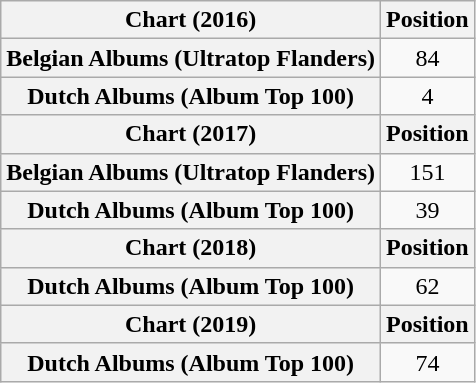<table class="wikitable plainrowheaders" style="text-align:center">
<tr>
<th scope="col">Chart (2016)</th>
<th scope="col">Position</th>
</tr>
<tr>
<th scope="row">Belgian Albums (Ultratop Flanders)</th>
<td>84</td>
</tr>
<tr>
<th scope="row">Dutch Albums (Album Top 100)</th>
<td>4</td>
</tr>
<tr>
<th scope="col">Chart (2017)</th>
<th scope="col">Position</th>
</tr>
<tr>
<th scope="row">Belgian Albums (Ultratop Flanders)</th>
<td>151</td>
</tr>
<tr>
<th scope="row">Dutch Albums (Album Top 100)</th>
<td>39</td>
</tr>
<tr>
<th scope="col">Chart (2018)</th>
<th scope="col">Position</th>
</tr>
<tr>
<th scope="row">Dutch Albums (Album Top 100)</th>
<td>62</td>
</tr>
<tr>
<th scope="col">Chart (2019)</th>
<th scope="col">Position</th>
</tr>
<tr>
<th scope="row">Dutch Albums (Album Top 100)</th>
<td>74</td>
</tr>
</table>
